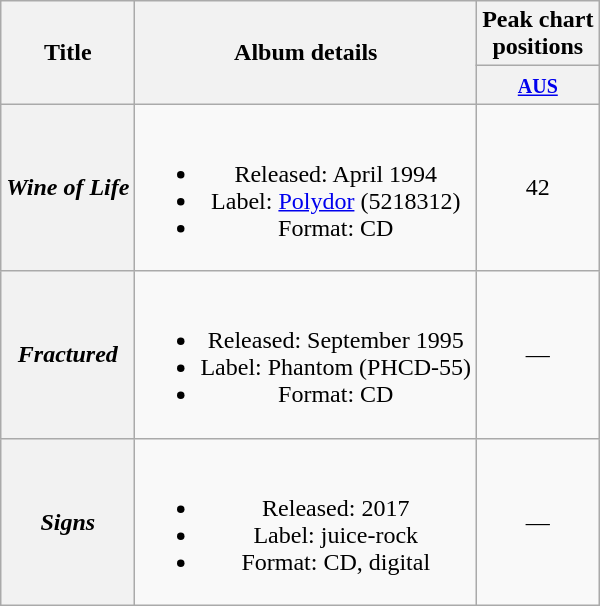<table class="wikitable plainrowheaders" style="text-align:center;" border="1">
<tr>
<th scope="col" rowspan="2">Title</th>
<th scope="col" rowspan="2">Album details</th>
<th scope="col" colspan="1">Peak chart<br>positions</th>
</tr>
<tr>
<th scope="col" style="text-align:center;"><small><a href='#'>AUS</a><br></small></th>
</tr>
<tr>
<th scope="row"><em>Wine of Life</em></th>
<td><br><ul><li>Released: April 1994</li><li>Label: <a href='#'>Polydor</a> (5218312)</li><li>Format: CD</li></ul></td>
<td>42</td>
</tr>
<tr>
<th scope="row"><em>Fractured</em></th>
<td><br><ul><li>Released: September 1995</li><li>Label: Phantom (PHCD-55)</li><li>Format: CD</li></ul></td>
<td>—</td>
</tr>
<tr>
<th scope="row"><em>Signs</em></th>
<td><br><ul><li>Released: 2017</li><li>Label: juice-rock</li><li>Format: CD, digital</li></ul></td>
<td>—</td>
</tr>
</table>
